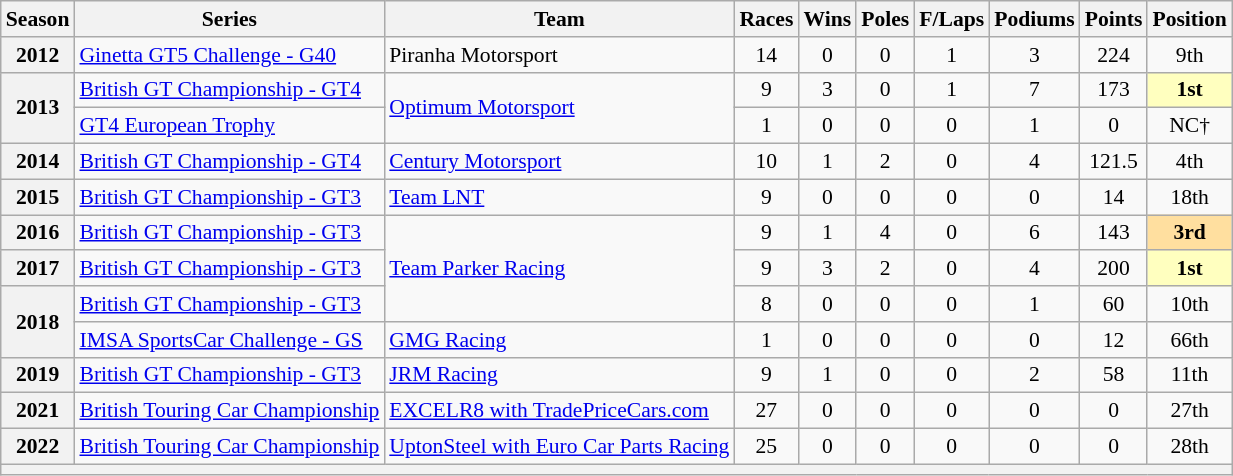<table class="wikitable" style="font-size: 90%; text-align:center">
<tr>
<th>Season</th>
<th>Series</th>
<th>Team</th>
<th>Races</th>
<th>Wins</th>
<th>Poles</th>
<th>F/Laps</th>
<th>Podiums</th>
<th>Points</th>
<th>Position</th>
</tr>
<tr>
<th>2012</th>
<td align=left><a href='#'>Ginetta GT5 Challenge - G40</a></td>
<td align=left>Piranha Motorsport</td>
<td>14</td>
<td>0</td>
<td>0</td>
<td>1</td>
<td>3</td>
<td>224</td>
<td>9th</td>
</tr>
<tr>
<th rowspan=2>2013</th>
<td align=left><a href='#'>British GT Championship - GT4</a></td>
<td rowspan=2 align=left><a href='#'>Optimum Motorsport</a></td>
<td>9</td>
<td>3</td>
<td>0</td>
<td>1</td>
<td>7</td>
<td>173</td>
<td style="background:#FFFFBF;"><strong>1st</strong></td>
</tr>
<tr>
<td align=left><a href='#'>GT4 European Trophy</a></td>
<td>1</td>
<td>0</td>
<td>0</td>
<td>0</td>
<td>1</td>
<td>0</td>
<td>NC†</td>
</tr>
<tr>
<th>2014</th>
<td align=left><a href='#'>British GT Championship - GT4</a></td>
<td align=left><a href='#'>Century Motorsport</a></td>
<td>10</td>
<td>1</td>
<td>2</td>
<td>0</td>
<td>4</td>
<td>121.5</td>
<td>4th</td>
</tr>
<tr>
<th>2015</th>
<td align=left><a href='#'>British GT Championship - GT3</a></td>
<td align=left><a href='#'>Team LNT</a></td>
<td>9</td>
<td>0</td>
<td>0</td>
<td>0</td>
<td>0</td>
<td>14</td>
<td>18th</td>
</tr>
<tr>
<th>2016</th>
<td align=left><a href='#'>British GT Championship - GT3</a></td>
<td rowspan=3 align=left><a href='#'>Team Parker Racing</a></td>
<td>9</td>
<td>1</td>
<td>4</td>
<td>0</td>
<td>6</td>
<td>143</td>
<td style="background:#FFDF9F;"><strong>3rd</strong></td>
</tr>
<tr>
<th>2017</th>
<td align=left><a href='#'>British GT Championship - GT3</a></td>
<td>9</td>
<td>3</td>
<td>2</td>
<td>0</td>
<td>4</td>
<td>200</td>
<td style="background:#FFFFBF;"><strong>1st</strong></td>
</tr>
<tr>
<th rowspan=2>2018</th>
<td align=left><a href='#'>British GT Championship - GT3</a></td>
<td>8</td>
<td>0</td>
<td>0</td>
<td>0</td>
<td>1</td>
<td>60</td>
<td>10th</td>
</tr>
<tr>
<td align=left><a href='#'>IMSA SportsCar Challenge - GS</a></td>
<td align=left><a href='#'>GMG Racing</a></td>
<td>1</td>
<td>0</td>
<td>0</td>
<td>0</td>
<td>0</td>
<td>12</td>
<td>66th</td>
</tr>
<tr>
<th>2019</th>
<td align=left><a href='#'>British GT Championship - GT3</a></td>
<td align=left><a href='#'>JRM Racing</a></td>
<td>9</td>
<td>1</td>
<td>0</td>
<td>0</td>
<td>2</td>
<td>58</td>
<td>11th</td>
</tr>
<tr>
<th>2021</th>
<td align=left><a href='#'>British Touring Car Championship</a></td>
<td align=left><a href='#'>EXCELR8 with TradePriceCars.com</a></td>
<td>27</td>
<td>0</td>
<td>0</td>
<td>0</td>
<td>0</td>
<td>0</td>
<td>27th</td>
</tr>
<tr>
<th>2022</th>
<td align=left nowrap><a href='#'>British Touring Car Championship</a></td>
<td align=left nowrap><a href='#'>UptonSteel with Euro Car Parts Racing</a></td>
<td>25</td>
<td>0</td>
<td>0</td>
<td>0</td>
<td>0</td>
<td>0</td>
<td>28th</td>
</tr>
<tr>
<th colspan="10"></th>
</tr>
</table>
